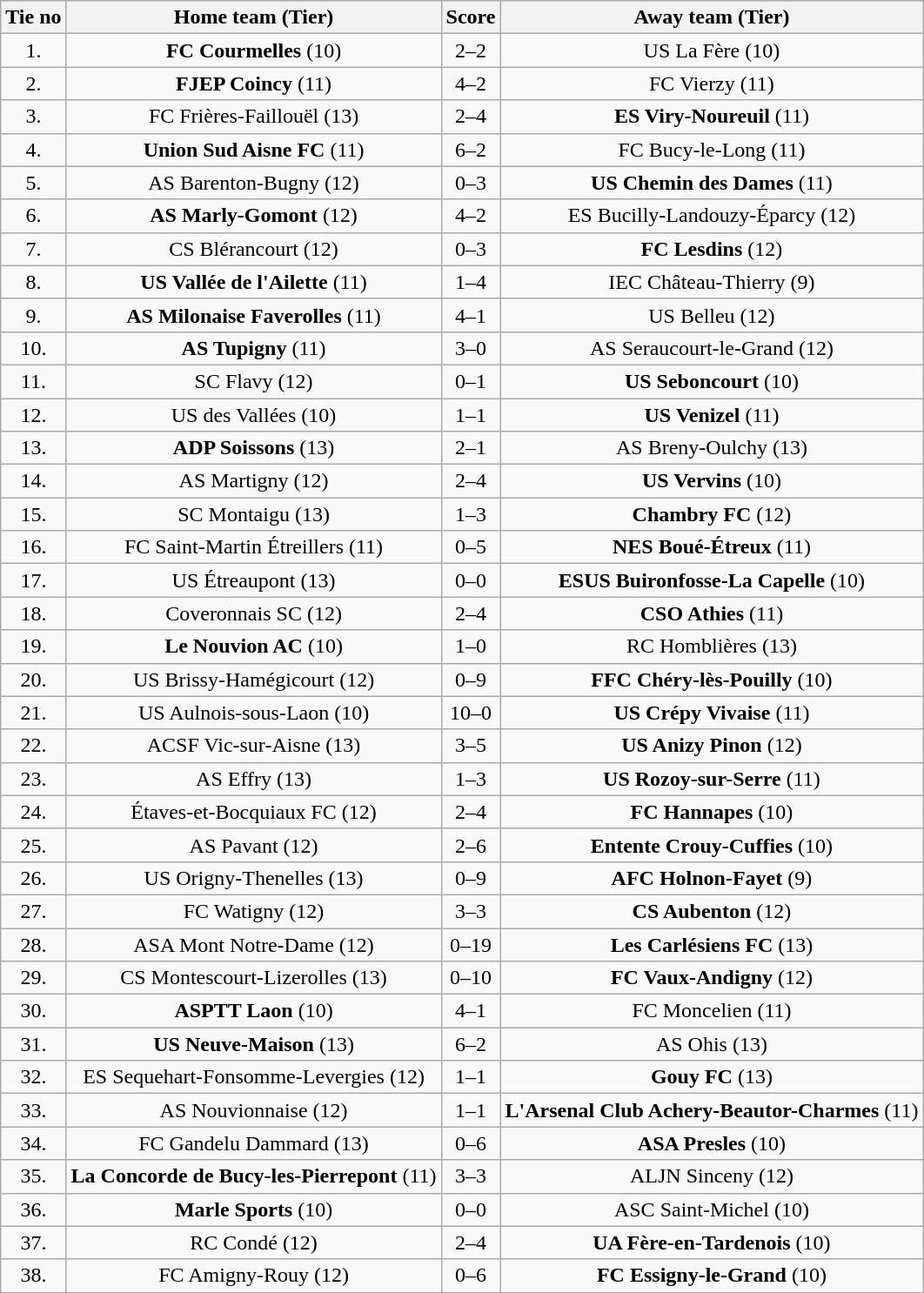<table class="wikitable" style="text-align: center">
<tr>
<th>Tie no</th>
<th>Home team (Tier)</th>
<th>Score</th>
<th>Away team (Tier)</th>
</tr>
<tr>
<td>1.</td>
<td><strong>FC Courmelles</strong> (10)</td>
<td>2–2 </td>
<td>US La Fère (10)</td>
</tr>
<tr>
<td>2.</td>
<td><strong>FJEP Coincy</strong> (11)</td>
<td>4–2</td>
<td>FC Vierzy (11)</td>
</tr>
<tr>
<td>3.</td>
<td>FC Frières-Faillouël (13)</td>
<td>2–4</td>
<td><strong>ES Viry-Noureuil</strong> (11)</td>
</tr>
<tr>
<td>4.</td>
<td><strong>Union Sud Aisne FC</strong> (11)</td>
<td>6–2</td>
<td>FC Bucy-le-Long (11)</td>
</tr>
<tr>
<td>5.</td>
<td>AS Barenton-Bugny (12)</td>
<td>0–3</td>
<td><strong>US Chemin des Dames</strong> (11)</td>
</tr>
<tr>
<td>6.</td>
<td><strong>AS Marly-Gomont</strong> (12)</td>
<td>4–2</td>
<td>ES Bucilly-Landouzy-Éparcy (12)</td>
</tr>
<tr>
<td>7.</td>
<td>CS Blérancourt (12)</td>
<td>0–3</td>
<td><strong>FC Lesdins</strong> (12)</td>
</tr>
<tr>
<td>8.</td>
<td><strong>US Vallée de l'Ailette</strong> (11)</td>
<td>1–4</td>
<td>IEC Château-Thierry (9)</td>
</tr>
<tr>
<td>9.</td>
<td><strong>AS Milonaise Faverolles</strong> (11)</td>
<td>4–1</td>
<td>US Belleu (12)</td>
</tr>
<tr>
<td>10.</td>
<td><strong>AS Tupigny</strong> (11)</td>
<td>3–0</td>
<td>AS Seraucourt-le-Grand (12)</td>
</tr>
<tr>
<td>11.</td>
<td>SC Flavy (12)</td>
<td>0–1</td>
<td><strong>US Seboncourt</strong> (10)</td>
</tr>
<tr>
<td>12.</td>
<td>US des Vallées (10)</td>
<td>1–1 </td>
<td><strong>US Venizel</strong> (11)</td>
</tr>
<tr>
<td>13.</td>
<td><strong>ADP Soissons</strong> (13)</td>
<td>2–1</td>
<td>AS Breny-Oulchy (13)</td>
</tr>
<tr>
<td>14.</td>
<td>AS Martigny (12)</td>
<td>2–4</td>
<td><strong>US Vervins</strong> (10)</td>
</tr>
<tr>
<td>15.</td>
<td>SC Montaigu (13)</td>
<td>1–3</td>
<td><strong>Chambry FC</strong> (12)</td>
</tr>
<tr>
<td>16.</td>
<td>FC Saint-Martin Étreillers (11)</td>
<td>0–5</td>
<td><strong>NES Boué-Étreux</strong> (11)</td>
</tr>
<tr>
<td>17.</td>
<td>US Étreaupont (13)</td>
<td>0–0 </td>
<td><strong>ESUS Buironfosse-La Capelle</strong> (10)</td>
</tr>
<tr>
<td>18.</td>
<td>Coveronnais SC (12)</td>
<td>2–4</td>
<td><strong>CSO Athies</strong> (11)</td>
</tr>
<tr>
<td>19.</td>
<td><strong>Le Nouvion AC</strong> (10)</td>
<td>1–0</td>
<td>RC Homblières (13)</td>
</tr>
<tr>
<td>20.</td>
<td>US Brissy-Hamégicourt (12)</td>
<td>0–9</td>
<td><strong>FFC Chéry-lès-Pouilly</strong> (10)</td>
</tr>
<tr>
<td>21.</td>
<td>US Aulnois-sous-Laon (10)</td>
<td>10–0</td>
<td><strong>US Crépy Vivaise</strong> (11)</td>
</tr>
<tr>
<td>22.</td>
<td>ACSF Vic-sur-Aisne (13)</td>
<td>3–5</td>
<td><strong>US Anizy Pinon</strong> (12)</td>
</tr>
<tr>
<td>23.</td>
<td>AS Effry (13)</td>
<td>1–3</td>
<td><strong>US Rozoy-sur-Serre</strong> (11)</td>
</tr>
<tr>
<td>24.</td>
<td>Étaves-et-Bocquiaux FC (12)</td>
<td>2–4</td>
<td><strong>FC Hannapes</strong> (10)</td>
</tr>
<tr>
<td>25.</td>
<td>AS Pavant (12)</td>
<td>2–6</td>
<td><strong>Entente Crouy-Cuffies</strong> (10)</td>
</tr>
<tr>
<td>26.</td>
<td>US Origny-Thenelles (13)</td>
<td>0–9</td>
<td><strong>AFC Holnon-Fayet</strong> (9)</td>
</tr>
<tr>
<td>27.</td>
<td>FC Watigny (12)</td>
<td>3–3 </td>
<td><strong>CS Aubenton</strong> (12)</td>
</tr>
<tr>
<td>28.</td>
<td>ASA Mont Notre-Dame (12)</td>
<td>0–19</td>
<td><strong>Les Carlésiens FC</strong> (13)</td>
</tr>
<tr>
<td>29.</td>
<td>CS Montescourt-Lizerolles (13)</td>
<td>0–10</td>
<td><strong>FC Vaux-Andigny</strong> (12)</td>
</tr>
<tr>
<td>30.</td>
<td><strong>ASPTT Laon</strong> (10)</td>
<td>4–1</td>
<td>FC Moncelien (11)</td>
</tr>
<tr>
<td>31.</td>
<td><strong>US Neuve-Maison</strong> (13)</td>
<td>6–2</td>
<td>AS Ohis (13)</td>
</tr>
<tr>
<td>32.</td>
<td>ES Sequehart-Fonsomme-Levergies (12)</td>
<td>1–1 </td>
<td><strong>Gouy FC</strong> (13)</td>
</tr>
<tr>
<td>33.</td>
<td>AS Nouvionnaise (12)</td>
<td>1–1 </td>
<td><strong>L'Arsenal Club Achery-Beautor-Charmes</strong> (11)</td>
</tr>
<tr>
<td>34.</td>
<td>FC Gandelu Dammard (13)</td>
<td>0–6</td>
<td><strong>ASA Presles</strong> (10)</td>
</tr>
<tr>
<td>35.</td>
<td><strong>La Concorde de Bucy-les-Pierrepont</strong> (11)</td>
<td>3–3 </td>
<td>ALJN Sinceny (12)</td>
</tr>
<tr>
<td>36.</td>
<td><strong>Marle Sports</strong> (10)</td>
<td>0–0 </td>
<td>ASC Saint-Michel (10)</td>
</tr>
<tr>
<td>37.</td>
<td>RC Condé (12)</td>
<td>2–4</td>
<td><strong>UA Fère-en-Tardenois</strong> (10)</td>
</tr>
<tr>
<td>38.</td>
<td>FC Amigny-Rouy (12)</td>
<td>0–6</td>
<td><strong>FC Essigny-le-Grand</strong> (10)</td>
</tr>
</table>
